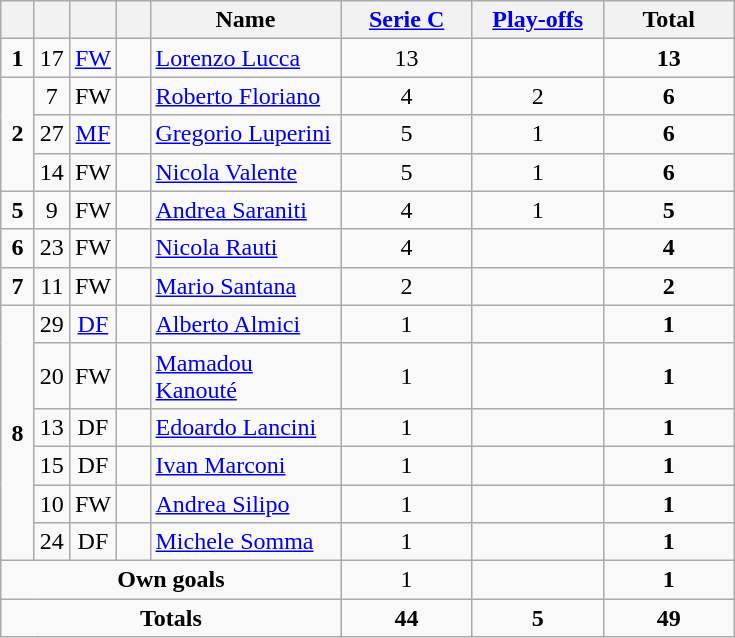<table class="wikitable" style="text-align:center">
<tr>
<th width=15></th>
<th width=15></th>
<th width=15></th>
<th width=15></th>
<th width=120>Name</th>
<th width=80><strong><a href='#'>Serie C</a></strong></th>
<th width=80><strong><a href='#'>Play-offs</a></strong></th>
<th width=80>Total</th>
</tr>
<tr>
<td><strong>1</strong></td>
<td>17</td>
<td><a href='#'>FW</a></td>
<td></td>
<td align=left><a href='#'>Lorenzo Lucca</a></td>
<td>13</td>
<td></td>
<td><strong>13</strong></td>
</tr>
<tr>
<td rowspan="3"><strong>2</strong></td>
<td>7</td>
<td>FW</td>
<td></td>
<td align=left><a href='#'>Roberto Floriano</a></td>
<td>4</td>
<td>2</td>
<td><strong>6</strong></td>
</tr>
<tr>
<td>27</td>
<td><a href='#'>MF</a></td>
<td></td>
<td align=left><a href='#'>Gregorio Luperini</a></td>
<td>5</td>
<td>1</td>
<td><strong>6</strong></td>
</tr>
<tr>
<td>14</td>
<td>FW</td>
<td></td>
<td align=left><a href='#'>Nicola Valente</a></td>
<td>5</td>
<td>1</td>
<td><strong>6</strong></td>
</tr>
<tr>
<td><strong>5</strong></td>
<td>9</td>
<td>FW</td>
<td></td>
<td align=left><a href='#'>Andrea Saraniti</a></td>
<td>4</td>
<td>1</td>
<td><strong>5</strong></td>
</tr>
<tr>
<td><strong>6</strong></td>
<td>23</td>
<td>FW</td>
<td></td>
<td align=left><a href='#'>Nicola Rauti</a></td>
<td>4</td>
<td></td>
<td><strong>4</strong></td>
</tr>
<tr>
<td><strong>7</strong></td>
<td>11</td>
<td>FW</td>
<td></td>
<td align=left><a href='#'>Mario Santana</a></td>
<td>2</td>
<td></td>
<td><strong>2</strong></td>
</tr>
<tr>
<td rowspan="6"><strong>8</strong></td>
<td>29</td>
<td><a href='#'>DF</a></td>
<td></td>
<td align=left><a href='#'>Alberto Almici</a></td>
<td>1</td>
<td></td>
<td><strong>1</strong></td>
</tr>
<tr>
<td>20</td>
<td>FW</td>
<td></td>
<td align=left><a href='#'>Mamadou Kanouté</a></td>
<td>1</td>
<td></td>
<td><strong>1</strong></td>
</tr>
<tr>
<td>13</td>
<td>DF</td>
<td></td>
<td align=left><a href='#'>Edoardo Lancini</a></td>
<td>1</td>
<td></td>
<td><strong>1</strong></td>
</tr>
<tr>
<td>15</td>
<td>DF</td>
<td></td>
<td align=left><a href='#'>Ivan Marconi</a></td>
<td>1</td>
<td></td>
<td><strong>1</strong></td>
</tr>
<tr>
<td>10</td>
<td>FW</td>
<td></td>
<td align=left><a href='#'>Andrea Silipo</a></td>
<td>1</td>
<td></td>
<td><strong>1</strong></td>
</tr>
<tr>
<td>24</td>
<td>DF</td>
<td></td>
<td align=left><a href='#'>Michele Somma</a></td>
<td>1</td>
<td></td>
<td><strong>1</strong></td>
</tr>
<tr>
<td colspan=5><strong>Own goals</strong></td>
<td>1</td>
<td></td>
<td><strong>1</strong></td>
</tr>
<tr>
<td colspan=5><strong>Totals</strong></td>
<td><strong>44</strong></td>
<td><strong>5</strong></td>
<td><strong>49</strong></td>
</tr>
</table>
